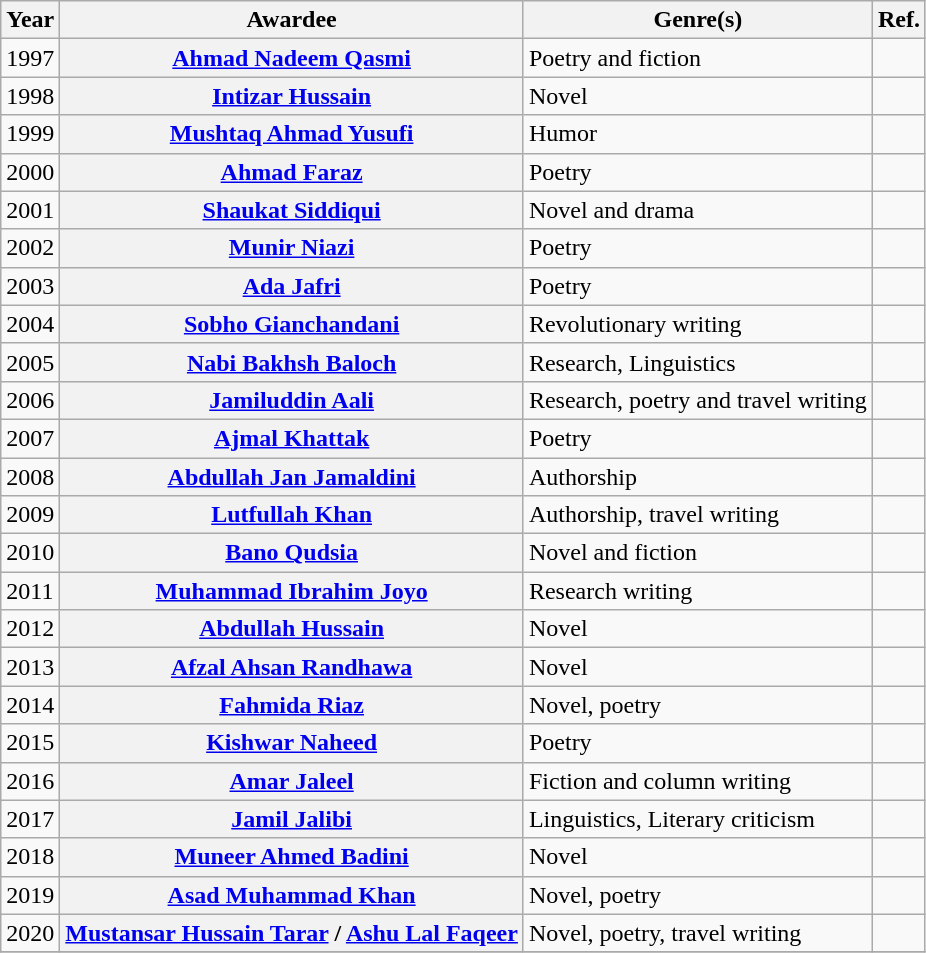<table class="wikitable sortable">
<tr>
<th>Year</th>
<th>Awardee</th>
<th>Genre(s)</th>
<th>Ref.</th>
</tr>
<tr>
<td>1997</td>
<th><a href='#'>Ahmad Nadeem Qasmi</a></th>
<td>Poetry and fiction</td>
<td></td>
</tr>
<tr>
<td>1998</td>
<th><a href='#'>Intizar Hussain</a></th>
<td>Novel</td>
<td></td>
</tr>
<tr>
<td>1999</td>
<th><a href='#'>Mushtaq Ahmad Yusufi</a></th>
<td>Humor</td>
<td></td>
</tr>
<tr>
<td>2000</td>
<th><a href='#'>Ahmad Faraz</a></th>
<td>Poetry</td>
<td></td>
</tr>
<tr>
<td>2001</td>
<th><a href='#'>Shaukat Siddiqui</a></th>
<td>Novel and drama</td>
<td></td>
</tr>
<tr>
<td>2002</td>
<th><a href='#'>Munir Niazi</a></th>
<td>Poetry</td>
<td></td>
</tr>
<tr>
<td>2003</td>
<th><a href='#'>Ada Jafri</a></th>
<td>Poetry</td>
<td></td>
</tr>
<tr>
<td>2004</td>
<th><a href='#'>Sobho Gianchandani</a></th>
<td>Revolutionary writing</td>
<td></td>
</tr>
<tr>
<td>2005</td>
<th><a href='#'>Nabi Bakhsh Baloch</a></th>
<td>Research, Linguistics</td>
<td></td>
</tr>
<tr>
<td>2006</td>
<th><a href='#'>Jamiluddin Aali</a></th>
<td>Research, poetry and travel writing</td>
<td></td>
</tr>
<tr>
<td>2007</td>
<th><a href='#'>Ajmal Khattak</a></th>
<td>Poetry</td>
<td></td>
</tr>
<tr>
<td>2008</td>
<th><a href='#'>Abdullah Jan Jamaldini</a></th>
<td>Authorship</td>
<td></td>
</tr>
<tr>
<td>2009</td>
<th><a href='#'>Lutfullah Khan</a></th>
<td>Authorship, travel writing</td>
<td></td>
</tr>
<tr>
<td>2010</td>
<th><a href='#'>Bano Qudsia</a></th>
<td>Novel and fiction</td>
<td></td>
</tr>
<tr>
<td>2011</td>
<th><a href='#'>Muhammad Ibrahim Joyo</a></th>
<td>Research writing</td>
<td></td>
</tr>
<tr>
<td>2012</td>
<th><a href='#'>Abdullah Hussain</a></th>
<td>Novel</td>
<td></td>
</tr>
<tr>
<td>2013</td>
<th><a href='#'>Afzal Ahsan Randhawa</a></th>
<td>Novel</td>
<td></td>
</tr>
<tr>
<td>2014</td>
<th><a href='#'>Fahmida Riaz</a></th>
<td>Novel, poetry</td>
<td></td>
</tr>
<tr>
<td>2015</td>
<th><a href='#'>Kishwar Naheed</a></th>
<td>Poetry</td>
<td></td>
</tr>
<tr>
<td>2016</td>
<th><a href='#'>Amar Jaleel</a></th>
<td>Fiction and column writing</td>
<td></td>
</tr>
<tr>
<td>2017</td>
<th><a href='#'>Jamil Jalibi</a></th>
<td>Linguistics, Literary criticism</td>
<td></td>
</tr>
<tr>
<td>2018</td>
<th><a href='#'>Muneer Ahmed Badini</a></th>
<td>Novel</td>
<td></td>
</tr>
<tr>
<td>2019</td>
<th><a href='#'>Asad Muhammad Khan</a></th>
<td>Novel, poetry</td>
<td></td>
</tr>
<tr>
<td>2020</td>
<th><a href='#'>Mustansar Hussain Tarar</a> / <a href='#'>Ashu Lal Faqeer</a></th>
<td>Novel, poetry, travel writing</td>
<td></td>
</tr>
<tr>
</tr>
</table>
